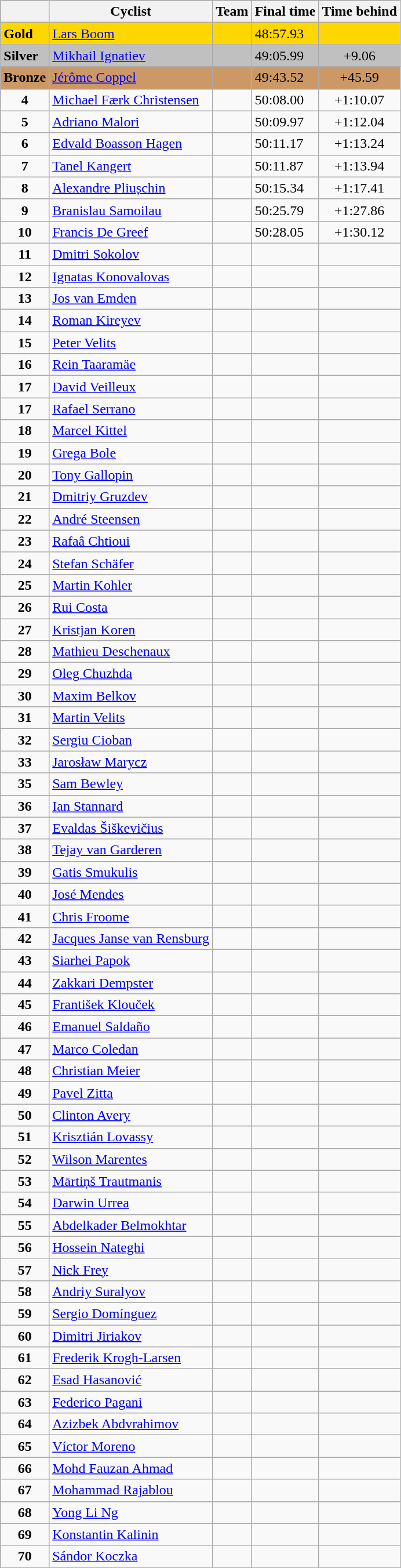<table class="wikitable">
<tr style="background:#ccccff;">
<th></th>
<th>Cyclist</th>
<th>Team</th>
<th>Final time</th>
<th>Time behind</th>
</tr>
<tr bgcolor="gold">
<td><strong>Gold</strong></td>
<td><a href='#'>Lars Boom</a></td>
<td></td>
<td>48:57.93</td>
<td></td>
</tr>
<tr bgcolor="silver">
<td><strong>Silver</strong></td>
<td><a href='#'>Mikhail Ignatiev</a></td>
<td></td>
<td>49:05.99</td>
<td align=center>+9.06</td>
</tr>
<tr bgcolor="cc9966">
<td><strong>Bronze</strong></td>
<td><a href='#'>Jérôme Coppel</a></td>
<td></td>
<td>49:43.52</td>
<td align=center>+45.59</td>
</tr>
<tr>
<td align=center><strong>4</strong></td>
<td><a href='#'>Michael Færk Christensen</a></td>
<td></td>
<td>50:08.00</td>
<td align=center>+1:10.07</td>
</tr>
<tr>
<td align=center><strong>5</strong></td>
<td><a href='#'>Adriano Malori</a></td>
<td></td>
<td>50:09.97</td>
<td align=center>+1:12.04</td>
</tr>
<tr>
<td align=center><strong>6</strong></td>
<td><a href='#'>Edvald Boasson Hagen</a></td>
<td></td>
<td>50:11.17</td>
<td align=center>+1:13.24</td>
</tr>
<tr>
<td align=center><strong>7</strong></td>
<td><a href='#'>Tanel Kangert</a></td>
<td></td>
<td>50:11.87</td>
<td align=center>+1:13.94</td>
</tr>
<tr>
<td align=center><strong>8</strong></td>
<td><a href='#'>Alexandre Pliușchin</a></td>
<td></td>
<td>50:15.34</td>
<td align=center>+1:17.41</td>
</tr>
<tr>
<td align=center><strong>9</strong></td>
<td><a href='#'>Branislau Samoilau</a></td>
<td></td>
<td>50:25.79</td>
<td align=center>+1:27.86</td>
</tr>
<tr>
<td align=center><strong>10</strong></td>
<td><a href='#'>Francis De Greef</a></td>
<td></td>
<td>50:28.05</td>
<td align=center>+1:30.12</td>
</tr>
<tr>
<td align=center><strong>11</strong></td>
<td><a href='#'>Dmitri Sokolov</a></td>
<td></td>
<td></td>
<td align=center></td>
</tr>
<tr>
<td align=center><strong>12</strong></td>
<td><a href='#'>Ignatas Konovalovas</a></td>
<td></td>
<td></td>
<td align=center></td>
</tr>
<tr>
<td align=center><strong>13</strong></td>
<td><a href='#'>Jos van Emden</a></td>
<td></td>
<td></td>
<td align=center></td>
</tr>
<tr>
<td align=center><strong>14</strong></td>
<td><a href='#'>Roman Kireyev</a></td>
<td></td>
<td></td>
<td align=center></td>
</tr>
<tr>
<td align=center><strong>15</strong></td>
<td><a href='#'>Peter Velits</a></td>
<td></td>
<td></td>
<td align=center></td>
</tr>
<tr>
<td align=center><strong>16</strong></td>
<td><a href='#'>Rein Taaramäe</a></td>
<td></td>
<td></td>
<td align=center></td>
</tr>
<tr>
<td align=center><strong>17</strong></td>
<td><a href='#'>David Veilleux</a></td>
<td></td>
<td></td>
<td align=center></td>
</tr>
<tr>
<td align=center><strong>17</strong></td>
<td><a href='#'>Rafael Serrano</a></td>
<td></td>
<td></td>
<td align=center></td>
</tr>
<tr>
<td align=center><strong>18</strong></td>
<td><a href='#'>Marcel Kittel</a></td>
<td></td>
<td></td>
<td align=center></td>
</tr>
<tr>
<td align=center><strong>19</strong></td>
<td><a href='#'>Grega Bole</a></td>
<td></td>
<td></td>
<td align=center></td>
</tr>
<tr>
<td align=center><strong>20</strong></td>
<td><a href='#'>Tony Gallopin</a></td>
<td></td>
<td></td>
<td align=center></td>
</tr>
<tr>
<td align=center><strong>21</strong></td>
<td><a href='#'>Dmitriy Gruzdev</a></td>
<td></td>
<td></td>
<td align=center></td>
</tr>
<tr>
<td align=center><strong>22</strong></td>
<td><a href='#'>André Steensen</a></td>
<td></td>
<td></td>
<td align=center></td>
</tr>
<tr>
<td align=center><strong>23</strong></td>
<td><a href='#'>Rafaâ Chtioui</a></td>
<td></td>
<td></td>
<td align=center></td>
</tr>
<tr>
<td align=center><strong>24</strong></td>
<td><a href='#'>Stefan Schäfer</a></td>
<td></td>
<td></td>
<td align=center></td>
</tr>
<tr>
<td align=center><strong>25</strong></td>
<td><a href='#'>Martin Kohler</a></td>
<td></td>
<td></td>
<td align=center></td>
</tr>
<tr>
<td align=center><strong>26</strong></td>
<td><a href='#'>Rui Costa</a></td>
<td></td>
<td></td>
<td align=center></td>
</tr>
<tr>
<td align=center><strong>27</strong></td>
<td><a href='#'>Kristjan Koren</a></td>
<td></td>
<td></td>
<td align=center></td>
</tr>
<tr>
<td align=center><strong>28</strong></td>
<td><a href='#'>Mathieu Deschenaux</a></td>
<td></td>
<td></td>
<td align=center></td>
</tr>
<tr>
<td align=center><strong>29</strong></td>
<td><a href='#'>Oleg Chuzhda</a></td>
<td></td>
<td></td>
<td align=center></td>
</tr>
<tr>
<td align=center><strong>30</strong></td>
<td><a href='#'>Maxim Belkov</a></td>
<td></td>
<td></td>
<td align=center></td>
</tr>
<tr>
<td align=center><strong>31</strong></td>
<td><a href='#'>Martin Velits</a></td>
<td></td>
<td></td>
<td align=center></td>
</tr>
<tr>
<td align=center><strong>32</strong></td>
<td><a href='#'>Sergiu Cioban</a></td>
<td></td>
<td></td>
<td align=center></td>
</tr>
<tr>
<td align=center><strong>33</strong></td>
<td><a href='#'>Jarosław Marycz</a></td>
<td></td>
<td></td>
<td align=center></td>
</tr>
<tr>
<td align=center><strong>35</strong></td>
<td><a href='#'>Sam Bewley</a></td>
<td></td>
<td></td>
<td align=center></td>
</tr>
<tr>
<td align=center><strong>36</strong></td>
<td><a href='#'>Ian Stannard</a></td>
<td></td>
<td></td>
<td align=center></td>
</tr>
<tr>
<td align=center><strong>37</strong></td>
<td><a href='#'>Evaldas Šiškevičius</a></td>
<td></td>
<td></td>
<td align=center></td>
</tr>
<tr>
<td align=center><strong>38</strong></td>
<td><a href='#'>Tejay van Garderen</a></td>
<td></td>
<td></td>
<td align=center></td>
</tr>
<tr>
<td align=center><strong>39</strong></td>
<td><a href='#'>Gatis Smukulis</a></td>
<td></td>
<td></td>
<td align=center></td>
</tr>
<tr>
<td align=center><strong>40</strong></td>
<td><a href='#'>José Mendes</a></td>
<td></td>
<td></td>
<td align=center></td>
</tr>
<tr>
<td align=center><strong>41</strong></td>
<td><a href='#'>Chris Froome</a></td>
<td></td>
<td></td>
<td align=center></td>
</tr>
<tr>
<td align=center><strong>42</strong></td>
<td><a href='#'>Jacques Janse van Rensburg</a></td>
<td></td>
<td></td>
<td align=center></td>
</tr>
<tr>
<td align=center><strong>43</strong></td>
<td><a href='#'>Siarhei Papok</a></td>
<td></td>
<td></td>
<td align=center></td>
</tr>
<tr>
<td align=center><strong>44</strong></td>
<td><a href='#'>Zakkari Dempster</a></td>
<td></td>
<td></td>
<td align=center></td>
</tr>
<tr>
<td align=center><strong>45</strong></td>
<td><a href='#'>František Klouček</a></td>
<td></td>
<td></td>
<td align=center></td>
</tr>
<tr>
<td align=center><strong>46</strong></td>
<td><a href='#'>Emanuel Saldaño</a></td>
<td></td>
<td></td>
<td align=center></td>
</tr>
<tr>
<td align=center><strong>47</strong></td>
<td><a href='#'>Marco Coledan</a></td>
<td></td>
<td></td>
<td align=center></td>
</tr>
<tr>
<td align=center><strong>48</strong></td>
<td><a href='#'>Christian Meier</a></td>
<td></td>
<td></td>
<td align=center></td>
</tr>
<tr>
<td align=center><strong>49</strong></td>
<td><a href='#'>Pavel Zitta</a></td>
<td></td>
<td></td>
<td align=center></td>
</tr>
<tr>
<td align=center><strong>50</strong></td>
<td><a href='#'>Clinton Avery</a></td>
<td></td>
<td></td>
<td align=center></td>
</tr>
<tr>
<td align=center><strong>51</strong></td>
<td><a href='#'>Krisztián Lovassy</a></td>
<td></td>
<td></td>
<td align=center></td>
</tr>
<tr>
<td align=center><strong>52</strong></td>
<td><a href='#'>Wilson Marentes</a></td>
<td></td>
<td></td>
<td align=center></td>
</tr>
<tr>
<td align=center><strong>53</strong></td>
<td><a href='#'>Mārtiņš Trautmanis</a></td>
<td></td>
<td></td>
<td align=center></td>
</tr>
<tr>
<td align=center><strong>54</strong></td>
<td><a href='#'>Darwin Urrea</a></td>
<td></td>
<td></td>
<td align=center></td>
</tr>
<tr>
<td align=center><strong>55</strong></td>
<td><a href='#'>Abdelkader Belmokhtar</a></td>
<td></td>
<td></td>
<td align=center></td>
</tr>
<tr>
<td align=center><strong>56</strong></td>
<td><a href='#'>Hossein Nateghi</a></td>
<td></td>
<td></td>
<td align=center></td>
</tr>
<tr>
<td align=center><strong>57</strong></td>
<td><a href='#'>Nick Frey</a></td>
<td></td>
<td></td>
<td align=center></td>
</tr>
<tr>
<td align=center><strong>58</strong></td>
<td><a href='#'>Andriy Suralyov</a></td>
<td></td>
<td></td>
<td align=center></td>
</tr>
<tr>
<td align=center><strong>59</strong></td>
<td><a href='#'>Sergio Domínguez</a></td>
<td></td>
<td></td>
<td align=center></td>
</tr>
<tr>
<td align=center><strong>60</strong></td>
<td><a href='#'>Dimitri Jiriakov</a></td>
<td></td>
<td></td>
<td align=center></td>
</tr>
<tr>
<td align=center><strong>61</strong></td>
<td><a href='#'>Frederik Krogh-Larsen</a></td>
<td></td>
<td></td>
<td align=center></td>
</tr>
<tr>
<td align=center><strong>62</strong></td>
<td><a href='#'>Esad Hasanović</a></td>
<td></td>
<td></td>
<td align=center></td>
</tr>
<tr>
<td align=center><strong>63</strong></td>
<td><a href='#'>Federico Pagani</a></td>
<td></td>
<td></td>
<td align=center></td>
</tr>
<tr>
<td align=center><strong>64</strong></td>
<td><a href='#'>Azizbek Abdvrahimov</a></td>
<td></td>
<td></td>
<td align=center></td>
</tr>
<tr>
<td align=center><strong>65</strong></td>
<td><a href='#'>Víctor Moreno</a></td>
<td></td>
<td></td>
<td align=center></td>
</tr>
<tr>
<td align=center><strong>66</strong></td>
<td><a href='#'>Mohd Fauzan Ahmad</a></td>
<td></td>
<td></td>
<td align=center></td>
</tr>
<tr>
<td align=center><strong>67</strong></td>
<td><a href='#'>Mohammad Rajablou</a></td>
<td></td>
<td></td>
<td align=center></td>
</tr>
<tr>
<td align=center><strong>68</strong></td>
<td><a href='#'>Yong Li Ng</a></td>
<td></td>
<td></td>
<td align=center></td>
</tr>
<tr>
<td align=center><strong>69</strong></td>
<td><a href='#'>Konstantin Kalinin</a></td>
<td></td>
<td></td>
<td align=center></td>
</tr>
<tr>
<td align=center><strong>70</strong></td>
<td><a href='#'>Sándor Koczka</a></td>
<td></td>
<td></td>
<td align=center></td>
</tr>
</table>
